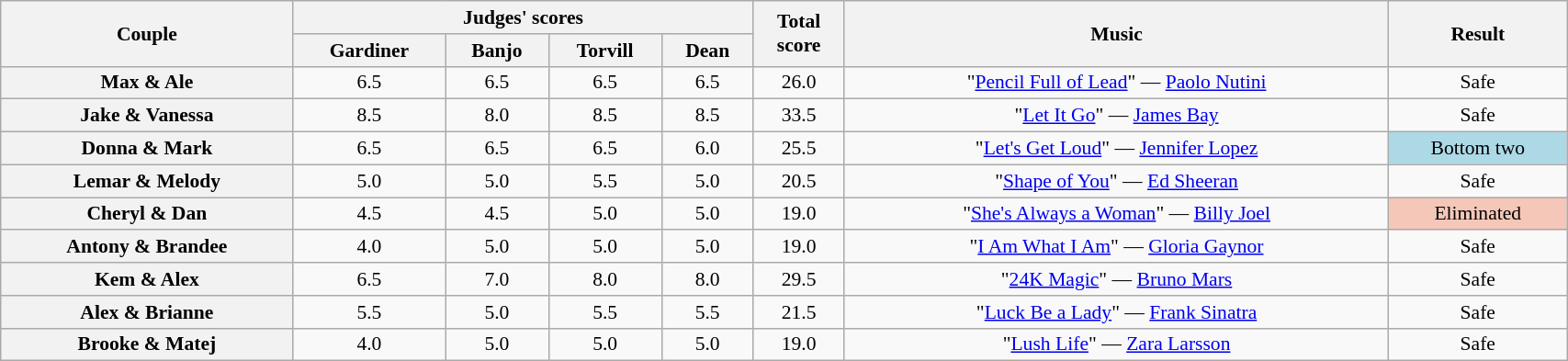<table class="wikitable sortable" style="text-align:center; font-size:90%; width:90%">
<tr>
<th scope="col" rowspan=2>Couple</th>
<th scope="col" colspan=4 class="unsortable">Judges' scores</th>
<th scope="col" rowspan=2>Total<br>score</th>
<th scope="col" rowspan=2 class="unsortable">Music</th>
<th scope="col" rowspan=2 class="unsortable">Result</th>
</tr>
<tr>
<th class="unsortable">Gardiner</th>
<th class="unsortable">Banjo</th>
<th class="unsortable">Torvill</th>
<th class="unsortable">Dean</th>
</tr>
<tr>
<th scope="row">Max & Ale</th>
<td>6.5</td>
<td>6.5</td>
<td>6.5</td>
<td>6.5</td>
<td>26.0</td>
<td>"<a href='#'>Pencil Full of Lead</a>" — <a href='#'>Paolo Nutini</a></td>
<td>Safe</td>
</tr>
<tr>
<th scope="row">Jake & Vanessa</th>
<td>8.5</td>
<td>8.0</td>
<td>8.5</td>
<td>8.5</td>
<td>33.5</td>
<td>"<a href='#'>Let It Go</a>" — <a href='#'>James Bay</a></td>
<td>Safe</td>
</tr>
<tr>
<th scope="row">Donna & Mark</th>
<td>6.5</td>
<td>6.5</td>
<td>6.5</td>
<td>6.0</td>
<td>25.5</td>
<td>"<a href='#'>Let's Get Loud</a>" — <a href='#'>Jennifer Lopez</a></td>
<td bgcolor=lightblue>Bottom two</td>
</tr>
<tr>
<th scope="row">Lemar & Melody</th>
<td>5.0</td>
<td>5.0</td>
<td>5.5</td>
<td>5.0</td>
<td>20.5</td>
<td>"<a href='#'>Shape of You</a>" — <a href='#'>Ed Sheeran</a></td>
<td>Safe</td>
</tr>
<tr>
<th scope="row">Cheryl & Dan</th>
<td>4.5</td>
<td>4.5</td>
<td>5.0</td>
<td>5.0</td>
<td>19.0</td>
<td>"<a href='#'>She's Always a Woman</a>" — <a href='#'>Billy Joel</a></td>
<td bgcolor="f4c7b8">Eliminated</td>
</tr>
<tr>
<th scope="row">Antony & Brandee</th>
<td>4.0</td>
<td>5.0</td>
<td>5.0</td>
<td>5.0</td>
<td>19.0</td>
<td>"<a href='#'>I Am What I Am</a>" — <a href='#'>Gloria Gaynor</a></td>
<td>Safe</td>
</tr>
<tr>
<th scope="row">Kem & Alex</th>
<td>6.5</td>
<td>7.0</td>
<td>8.0</td>
<td>8.0</td>
<td>29.5</td>
<td>"<a href='#'>24K Magic</a>" — <a href='#'>Bruno Mars</a></td>
<td>Safe</td>
</tr>
<tr>
<th scope="row">Alex & Brianne</th>
<td>5.5</td>
<td>5.0</td>
<td>5.5</td>
<td>5.5</td>
<td>21.5</td>
<td>"<a href='#'>Luck Be a Lady</a>" — <a href='#'>Frank Sinatra</a></td>
<td>Safe</td>
</tr>
<tr>
<th scope="row">Brooke & Matej</th>
<td>4.0</td>
<td>5.0</td>
<td>5.0</td>
<td>5.0</td>
<td>19.0</td>
<td>"<a href='#'>Lush Life</a>" — <a href='#'>Zara Larsson</a></td>
<td>Safe</td>
</tr>
</table>
